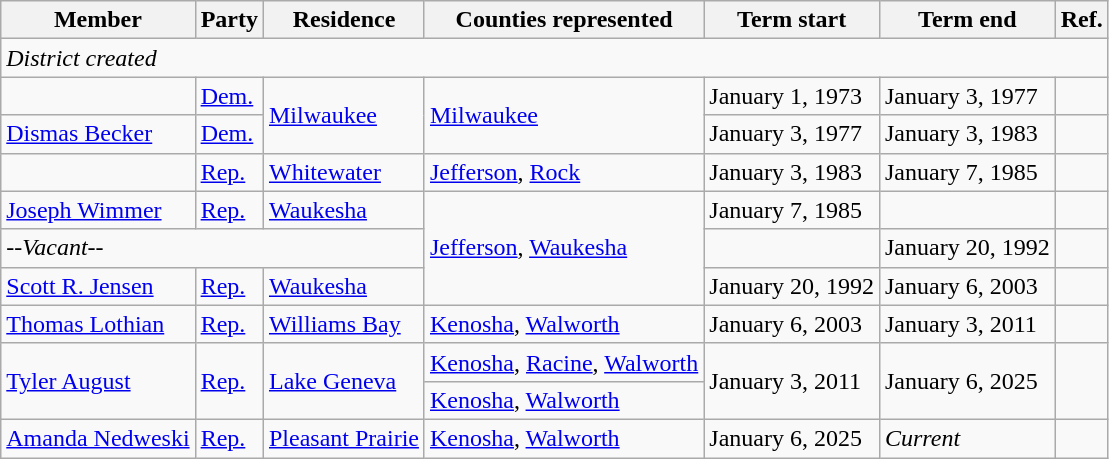<table class="wikitable">
<tr>
<th>Member</th>
<th>Party</th>
<th>Residence</th>
<th>Counties represented</th>
<th>Term start</th>
<th>Term end</th>
<th>Ref.</th>
</tr>
<tr>
<td colspan="7"><em>District created</em></td>
</tr>
<tr>
<td></td>
<td><a href='#'>Dem.</a></td>
<td rowspan="2"><a href='#'>Milwaukee</a></td>
<td rowspan="2"><a href='#'>Milwaukee</a></td>
<td>January 1, 1973</td>
<td>January 3, 1977</td>
<td></td>
</tr>
<tr>
<td><a href='#'>Dismas Becker</a></td>
<td><a href='#'>Dem.</a></td>
<td>January 3, 1977</td>
<td>January 3, 1983</td>
<td></td>
</tr>
<tr>
<td></td>
<td><a href='#'>Rep.</a></td>
<td><a href='#'>Whitewater</a></td>
<td><a href='#'>Jefferson</a>, <a href='#'>Rock</a></td>
<td>January 3, 1983</td>
<td>January 7, 1985</td>
<td></td>
</tr>
<tr>
<td><a href='#'>Joseph Wimmer</a></td>
<td><a href='#'>Rep.</a></td>
<td><a href='#'>Waukesha</a></td>
<td rowspan="3"><a href='#'>Jefferson</a>, <a href='#'>Waukesha</a></td>
<td>January 7, 1985</td>
<td></td>
<td></td>
</tr>
<tr>
<td colspan="3"><em>--Vacant--</em></td>
<td></td>
<td>January 20, 1992</td>
<td></td>
</tr>
<tr>
<td><a href='#'>Scott R. Jensen</a></td>
<td><a href='#'>Rep.</a></td>
<td><a href='#'>Waukesha</a></td>
<td>January 20, 1992</td>
<td>January 6, 2003</td>
<td></td>
</tr>
<tr>
<td><a href='#'>Thomas Lothian</a></td>
<td><a href='#'>Rep.</a></td>
<td><a href='#'>Williams Bay</a></td>
<td><a href='#'>Kenosha</a>, <a href='#'>Walworth</a></td>
<td>January 6, 2003</td>
<td>January 3, 2011</td>
<td></td>
</tr>
<tr>
<td rowspan="2"><a href='#'>Tyler August</a></td>
<td rowspan="2" ><a href='#'>Rep.</a></td>
<td rowspan="2"><a href='#'>Lake Geneva</a></td>
<td><a href='#'>Kenosha</a>, <a href='#'>Racine</a>, <a href='#'>Walworth</a></td>
<td rowspan="2">January 3, 2011</td>
<td rowspan="2">January 6, 2025</td>
<td rowspan="2"></td>
</tr>
<tr>
<td><a href='#'>Kenosha</a>, <a href='#'>Walworth</a></td>
</tr>
<tr>
<td><a href='#'>Amanda Nedweski</a></td>
<td><a href='#'>Rep.</a></td>
<td><a href='#'>Pleasant Prairie</a></td>
<td><a href='#'>Kenosha</a>, <a href='#'>Walworth</a></td>
<td>January 6, 2025</td>
<td><em>Current</em></td>
<td></td>
</tr>
</table>
